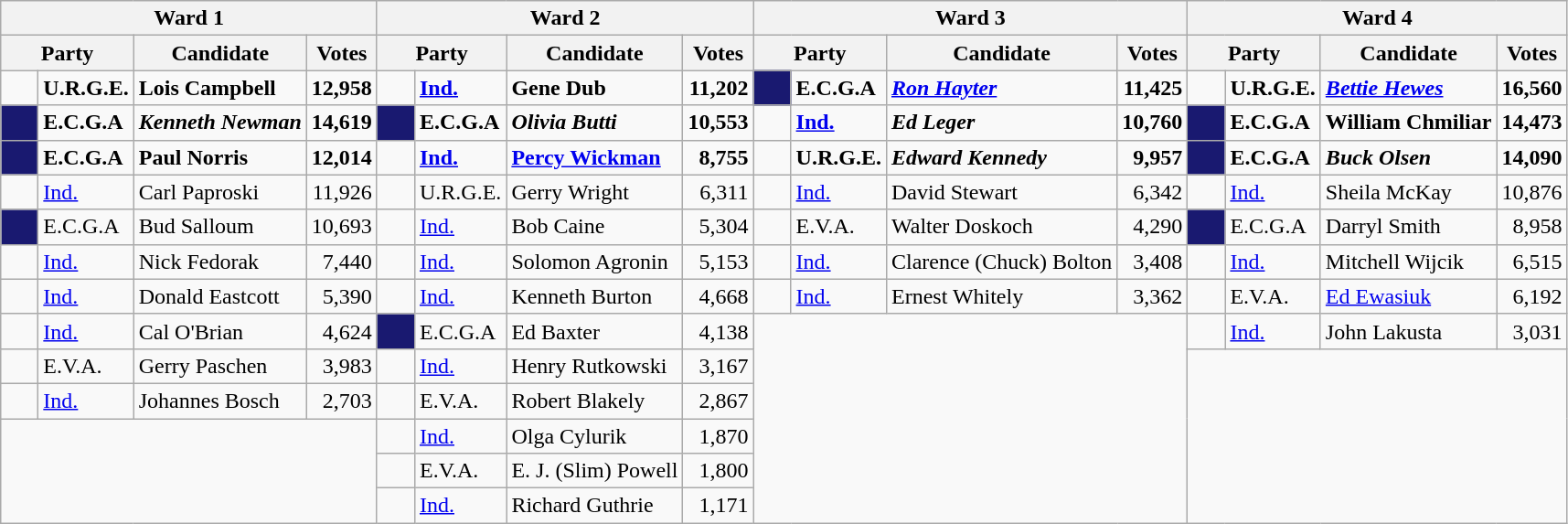<table class="wikitable">
<tr>
<th colspan="4"><strong>Ward 1</strong></th>
<th colspan="4"><strong>Ward 2</strong></th>
<th colspan="4"><strong>Ward 3</strong></th>
<th colspan="4"><strong>Ward 4</strong></th>
</tr>
<tr>
<th colspan="2">Party</th>
<th>Candidate</th>
<th>Votes</th>
<th colspan="2">Party</th>
<th>Candidate</th>
<th>Votes</th>
<th colspan="2">Party</th>
<th>Candidate</th>
<th>Votes</th>
<th colspan="2">Party</th>
<th>Candidate</th>
<th>Votes</th>
</tr>
<tr>
<td width=20px ></td>
<td><strong>U.R.G.E.</strong></td>
<td><strong>Lois Campbell</strong></td>
<td align="right"><strong>12,958</strong></td>
<td width=20px ></td>
<td><strong><a href='#'>Ind.</a></strong></td>
<td><strong>Gene Dub</strong></td>
<td align="right"><strong>11,202</strong></td>
<td width=20px bgcolor="191970"></td>
<td><strong>E.C.G.A</strong></td>
<td><strong><em><a href='#'>Ron Hayter</a></em></strong></td>
<td align="right"><strong>11,425</strong></td>
<td width=20px ></td>
<td><strong>U.R.G.E.</strong></td>
<td><strong><em><a href='#'>Bettie Hewes</a></em></strong></td>
<td align="right"><strong>16,560</strong></td>
</tr>
<tr>
<td width=20px bgcolor="191970"></td>
<td><strong>E.C.G.A</strong></td>
<td><strong><em>Kenneth Newman</em></strong></td>
<td align="right"><strong>14,619</strong></td>
<td width=20px bgcolor="191970"></td>
<td><strong>E.C.G.A</strong></td>
<td><strong><em>Olivia Butti</em></strong></td>
<td align="right"><strong>10,553</strong></td>
<td width=20px ></td>
<td><strong><a href='#'>Ind.</a></strong></td>
<td><strong><em>Ed Leger</em></strong></td>
<td align="right"><strong>10,760</strong></td>
<td width=20px bgcolor="191970"></td>
<td><strong>E.C.G.A</strong></td>
<td><strong>William Chmiliar</strong></td>
<td align="right"><strong>14,473</strong></td>
</tr>
<tr>
<td width=20px bgcolor="191970"></td>
<td><strong>E.C.G.A</strong></td>
<td><strong>Paul Norris</strong></td>
<td align="right"><strong>12,014</strong></td>
<td width=20px ></td>
<td><strong><a href='#'>Ind.</a></strong></td>
<td><strong><a href='#'>Percy Wickman</a></strong></td>
<td align="right"><strong>8,755</strong></td>
<td width=20px ></td>
<td><strong>U.R.G.E.</strong></td>
<td><strong><em>Edward Kennedy</em></strong></td>
<td align="right"><strong>9,957</strong></td>
<td width=20px bgcolor="191970"></td>
<td><strong>E.C.G.A</strong></td>
<td><strong><em>Buck Olsen</em></strong></td>
<td align="right"><strong>14,090</strong></td>
</tr>
<tr>
<td width=20px ></td>
<td><a href='#'>Ind.</a></td>
<td>Carl Paproski</td>
<td align="right">11,926</td>
<td width=20px ></td>
<td>U.R.G.E.</td>
<td>Gerry Wright</td>
<td align="right">6,311</td>
<td width=20px ></td>
<td><a href='#'>Ind.</a></td>
<td>David Stewart</td>
<td align="right">6,342</td>
<td width=20px ></td>
<td><a href='#'>Ind.</a></td>
<td>Sheila McKay</td>
<td align="right">10,876</td>
</tr>
<tr>
<td width=20px bgcolor="191970"></td>
<td>E.C.G.A</td>
<td>Bud Salloum</td>
<td align="right">10,693</td>
<td width=20px ></td>
<td><a href='#'>Ind.</a></td>
<td>Bob Caine</td>
<td align="right">5,304</td>
<td width=20px ></td>
<td>E.V.A.</td>
<td>Walter Doskoch</td>
<td align="right">4,290</td>
<td width=20px bgcolor="191970"></td>
<td>E.C.G.A</td>
<td>Darryl Smith</td>
<td align="right">8,958</td>
</tr>
<tr>
<td width=20px ></td>
<td><a href='#'>Ind.</a></td>
<td>Nick Fedorak</td>
<td align="right">7,440</td>
<td width=20px ></td>
<td><a href='#'>Ind.</a></td>
<td>Solomon Agronin</td>
<td align="right">5,153</td>
<td width=20px ></td>
<td><a href='#'>Ind.</a></td>
<td>Clarence (Chuck) Bolton</td>
<td align="right">3,408</td>
<td width=20px ></td>
<td><a href='#'>Ind.</a></td>
<td>Mitchell Wijcik</td>
<td align="right">6,515</td>
</tr>
<tr>
<td width=20px ></td>
<td><a href='#'>Ind.</a></td>
<td>Donald Eastcott</td>
<td align="right">5,390</td>
<td width=20px ></td>
<td><a href='#'>Ind.</a></td>
<td>Kenneth Burton</td>
<td align="right">4,668</td>
<td width=20px ></td>
<td><a href='#'>Ind.</a></td>
<td>Ernest Whitely</td>
<td align="right">3,362</td>
<td width=20px ></td>
<td>E.V.A.</td>
<td><a href='#'>Ed Ewasiuk</a></td>
<td align="right">6,192</td>
</tr>
<tr>
<td width=20px ></td>
<td><a href='#'>Ind.</a></td>
<td>Cal O'Brian</td>
<td align="right">4,624</td>
<td width=20px bgcolor="191970"></td>
<td>E.C.G.A</td>
<td>Ed Baxter</td>
<td align="right">4,138</td>
<td colspan="4" rowspan="6"></td>
<td width=20px ></td>
<td><a href='#'>Ind.</a></td>
<td>John Lakusta</td>
<td align="right">3,031</td>
</tr>
<tr>
<td width=20px ></td>
<td>E.V.A.</td>
<td>Gerry Paschen</td>
<td align="right">3,983</td>
<td width=20px ></td>
<td><a href='#'>Ind.</a></td>
<td>Henry Rutkowski</td>
<td align="right">3,167</td>
<td colspan="4" rowspan="5"></td>
</tr>
<tr>
<td width=20px ></td>
<td><a href='#'>Ind.</a></td>
<td>Johannes Bosch</td>
<td align="right">2,703</td>
<td width=20px ></td>
<td>E.V.A.</td>
<td>Robert Blakely</td>
<td align="right">2,867</td>
</tr>
<tr>
<td colspan="4" rowspan="3"></td>
<td width=20px ></td>
<td><a href='#'>Ind.</a></td>
<td>Olga Cylurik</td>
<td align="right">1,870</td>
</tr>
<tr>
<td width=20px ></td>
<td>E.V.A.</td>
<td>E. J. (Slim) Powell</td>
<td align="right">1,800</td>
</tr>
<tr>
<td width=20px ></td>
<td><a href='#'>Ind.</a></td>
<td>Richard Guthrie</td>
<td align="right">1,171</td>
</tr>
</table>
